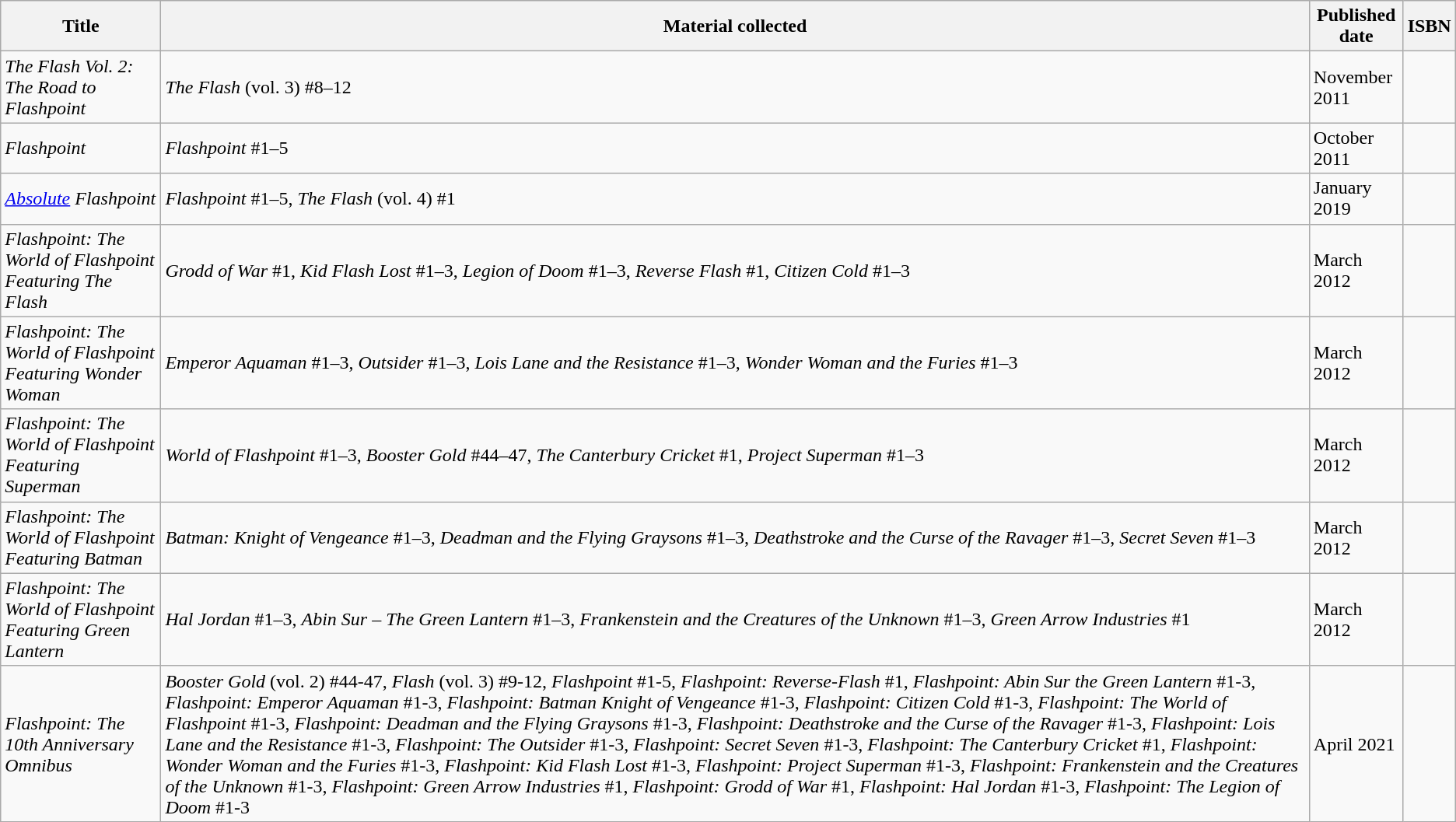<table class="wikitable">
<tr>
<th>Title</th>
<th>Material collected</th>
<th>Published date</th>
<th>ISBN</th>
</tr>
<tr>
<td><em>The Flash Vol. 2: The Road to Flashpoint</em></td>
<td><em>The Flash</em> (vol. 3) #8–12</td>
<td>November 2011</td>
<td></td>
</tr>
<tr>
<td><em>Flashpoint</em></td>
<td><em>Flashpoint</em> #1–5</td>
<td>October 2011</td>
<td></td>
</tr>
<tr>
<td><em><a href='#'>Absolute</a> Flashpoint</em></td>
<td><em>Flashpoint</em> #1–5, <em>The Flash</em> (vol. 4) #1</td>
<td>January 2019</td>
<td></td>
</tr>
<tr>
<td><em>Flashpoint: The World of Flashpoint Featuring The Flash</em></td>
<td><em>Grodd of War</em> #1, <em>Kid Flash Lost</em> #1–3, <em>Legion of Doom</em> #1–3, <em>Reverse Flash</em> #1, <em>Citizen Cold</em> #1–3</td>
<td>March 2012</td>
<td></td>
</tr>
<tr>
<td><em>Flashpoint: The World of Flashpoint Featuring Wonder Woman</em></td>
<td><em>Emperor Aquaman</em> #1–3, <em>Outsider</em> #1–3, <em>Lois Lane and the Resistance</em> #1–3, <em>Wonder Woman and the Furies</em> #1–3</td>
<td>March 2012</td>
<td></td>
</tr>
<tr>
<td><em>Flashpoint: The World of Flashpoint Featuring Superman</em></td>
<td><em>World of Flashpoint</em> #1–3, <em>Booster Gold</em> #44–47, <em>The Canterbury Cricket</em> #1, <em>Project Superman</em> #1–3</td>
<td>March 2012</td>
<td></td>
</tr>
<tr>
<td><em>Flashpoint: The World of Flashpoint Featuring Batman</em></td>
<td><em>Batman: Knight of Vengeance</em> #1–3, <em>Deadman and the Flying Graysons</em> #1–3, <em>Deathstroke and the Curse of the Ravager</em> #1–3, <em>Secret Seven</em> #1–3</td>
<td>March 2012</td>
<td></td>
</tr>
<tr>
<td><em>Flashpoint: The World of Flashpoint Featuring Green Lantern</em></td>
<td><em>Hal Jordan</em> #1–3, <em>Abin Sur – The Green Lantern</em> #1–3, <em>Frankenstein and the Creatures of the Unknown</em> #1–3, <em>Green Arrow Industries</em> #1</td>
<td>March 2012</td>
<td></td>
</tr>
<tr>
<td><em>Flashpoint: The 10th Anniversary Omnibus</em></td>
<td><em>Booster Gold</em> (vol. 2) #44-47, <em>Flash</em> (vol. 3) #9-12, <em>Flashpoint</em> #1-5, <em>Flashpoint: Reverse-Flash</em> #1, <em>Flashpoint: Abin Sur the Green Lantern</em> #1-3, <em>Flashpoint: Emperor Aquaman</em> #1-3, <em>Flashpoint: Batman Knight of Vengeance</em> #1-3, <em>Flashpoint: Citizen Cold</em> #1-3, <em>Flashpoint: The World of Flashpoint</em> #1-3, <em>Flashpoint: Deadman and the Flying Graysons</em> #1-3, <em>Flashpoint: Deathstroke and the Curse of the Ravager</em> #1-3, <em>Flashpoint: Lois Lane and the Resistance</em> #1-3, <em>Flashpoint: The Outsider</em> #1-3, <em>Flashpoint: Secret Seven</em> #1-3, <em>Flashpoint: The Canterbury Cricket</em> #1, <em>Flashpoint: Wonder Woman and the Furies</em> #1-3, <em>Flashpoint: Kid Flash Lost</em> #1-3, <em>Flashpoint: Project Superman</em> #1-3, <em>Flashpoint: Frankenstein and the Creatures of the Unknown</em> #1-3, <em>Flashpoint: Green Arrow Industries</em> #1, <em>Flashpoint: Grodd of War</em> #1, <em>Flashpoint: Hal Jordan</em> #1-3, <em>Flashpoint: The Legion of Doom</em> #1-3</td>
<td>April 2021</td>
<td></td>
</tr>
</table>
